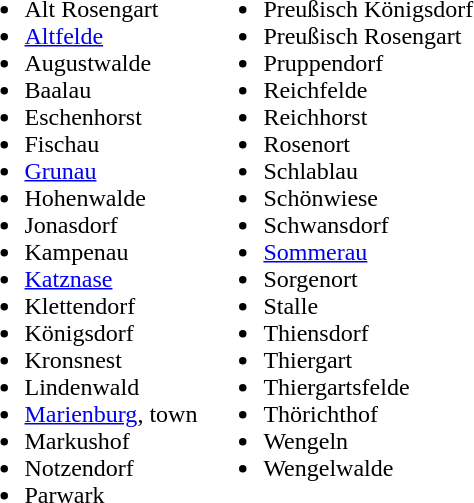<table>
<tr>
<td valign="top"><br><ul><li>Alt Rosengart</li><li><a href='#'>Altfelde</a></li><li>Augustwalde</li><li>Baalau</li><li>Eschenhorst</li><li>Fischau</li><li><a href='#'>Grunau</a></li><li>Hohenwalde</li><li>Jonasdorf</li><li>Kampenau</li><li><a href='#'>Katznase</a></li><li>Klettendorf</li><li>Königsdorf</li><li>Kronsnest</li><li>Lindenwald</li><li><a href='#'>Marienburg</a>, town</li><li>Markushof</li><li>Notzendorf</li><li>Parwark</li></ul></td>
<td valign="top"><br><ul><li>Preußisch Königsdorf</li><li>Preußisch Rosengart</li><li>Pruppendorf</li><li>Reichfelde</li><li>Reichhorst</li><li>Rosenort</li><li>Schlablau</li><li>Schönwiese</li><li>Schwansdorf</li><li><a href='#'>Sommerau</a></li><li>Sorgenort</li><li>Stalle</li><li>Thiensdorf</li><li>Thiergart</li><li>Thiergartsfelde</li><li>Thörichthof</li><li>Wengeln</li><li>Wengelwalde</li></ul></td>
</tr>
</table>
